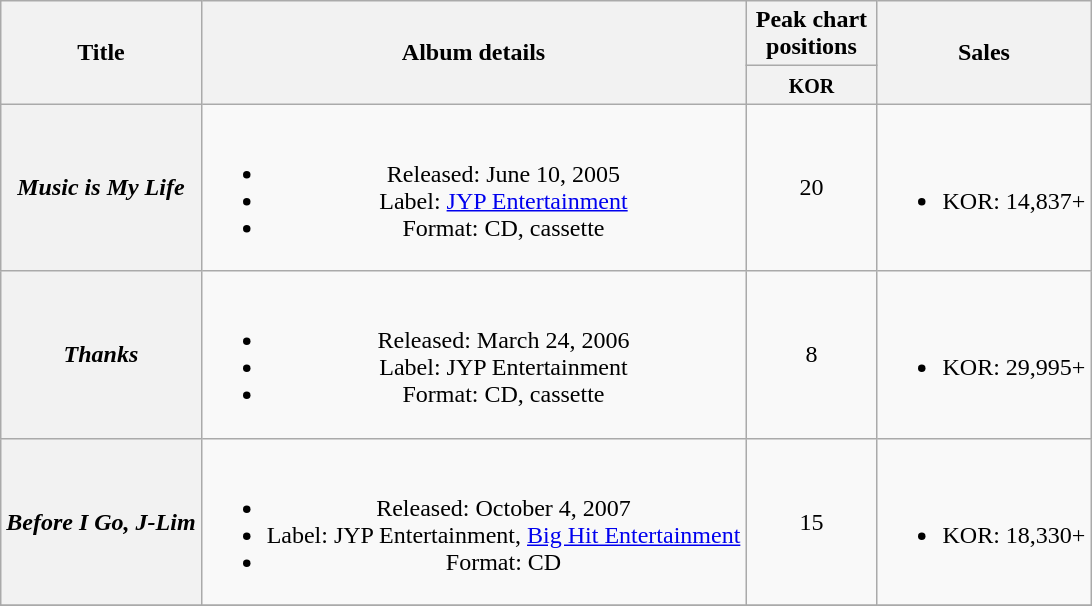<table class="wikitable plainrowheaders" style="text-align:center;">
<tr>
<th scope="col" rowspan="2">Title</th>
<th scope="col" rowspan="2">Album details</th>
<th scope="col" colspan="1" style="width:5em;">Peak chart positions</th>
<th scope="col" rowspan="2">Sales</th>
</tr>
<tr>
<th><small>KOR</small><br></th>
</tr>
<tr>
<th scope="row"><em>Music is My Life</em></th>
<td><br><ul><li>Released: June 10, 2005</li><li>Label: <a href='#'>JYP Entertainment</a></li><li>Format: CD, cassette</li></ul></td>
<td>20</td>
<td><br><ul><li>KOR: 14,837+</li></ul></td>
</tr>
<tr>
<th scope="row"><em>Thanks</em></th>
<td><br><ul><li>Released: March 24, 2006</li><li>Label: JYP Entertainment</li><li>Format: CD, cassette</li></ul></td>
<td>8</td>
<td><br><ul><li>KOR: 29,995+</li></ul></td>
</tr>
<tr>
<th scope="row"><em>Before I Go, J-Lim</em></th>
<td><br><ul><li>Released: October 4, 2007</li><li>Label: JYP Entertainment, <a href='#'>Big Hit Entertainment</a></li><li>Format: CD</li></ul></td>
<td>15</td>
<td><br><ul><li>KOR: 18,330+</li></ul></td>
</tr>
<tr>
</tr>
</table>
